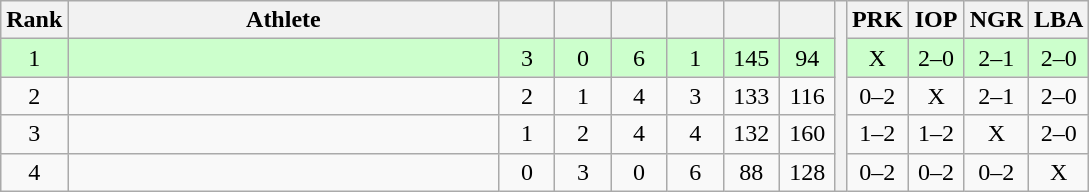<table class="wikitable" style="text-align:center">
<tr>
<th>Rank</th>
<th width=280>Athlete</th>
<th width=30></th>
<th width=30></th>
<th width=30></th>
<th width=30></th>
<th width=30></th>
<th width=30></th>
<th rowspan=5></th>
<th width=30>PRK</th>
<th width=30>IOP</th>
<th width=30>NGR</th>
<th width=30>LBA</th>
</tr>
<tr style="background-color:#ccffcc;">
<td>1</td>
<td align=left></td>
<td>3</td>
<td>0</td>
<td>6</td>
<td>1</td>
<td>145</td>
<td>94</td>
<td>X</td>
<td>2–0</td>
<td>2–1</td>
<td>2–0</td>
</tr>
<tr>
<td>2</td>
<td align=left></td>
<td>2</td>
<td>1</td>
<td>4</td>
<td>3</td>
<td>133</td>
<td>116</td>
<td>0–2</td>
<td>X</td>
<td>2–1</td>
<td>2–0</td>
</tr>
<tr>
<td>3</td>
<td align=left></td>
<td>1</td>
<td>2</td>
<td>4</td>
<td>4</td>
<td>132</td>
<td>160</td>
<td>1–2</td>
<td>1–2</td>
<td>X</td>
<td>2–0</td>
</tr>
<tr>
<td>4</td>
<td align=left></td>
<td>0</td>
<td>3</td>
<td>0</td>
<td>6</td>
<td>88</td>
<td>128</td>
<td>0–2</td>
<td>0–2</td>
<td>0–2</td>
<td>X</td>
</tr>
</table>
